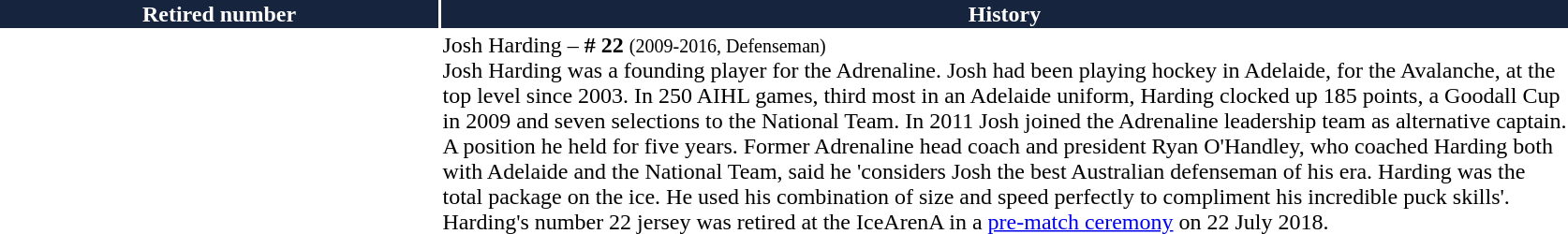<table class="toccolours" style="width:70em">
<tr>
<th style="background:#17243d;color:white">Retired number</th>
<th style="background:#17243d;color:white; width: 800px">History</th>
</tr>
<tr>
<td></td>
<td> Josh Harding – <strong># 22</strong> <small> (2009-2016, Defenseman) </small> <br> Josh Harding was a founding player for the Adrenaline. Josh had been playing hockey in Adelaide, for the Avalanche, at the top level since 2003. In 250 AIHL games, third most in an Adelaide uniform, Harding clocked up 185 points, a Goodall Cup in 2009 and seven selections to the National Team. In 2011 Josh joined the Adrenaline leadership team as alternative captain. A position he held for five years. Former Adrenaline head coach and president Ryan O'Handley, who coached Harding both with Adelaide and the National Team, said he 'considers Josh the best Australian defenseman of his era. Harding was the total package on the ice. He used his combination of size and speed perfectly to compliment his incredible puck skills'. Harding's number 22 jersey was retired at the IceArenA in a <a href='#'>pre-match ceremony</a> on 22 July 2018.</td>
</tr>
<tr>
</tr>
</table>
